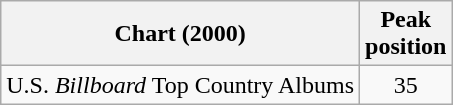<table class="wikitable">
<tr>
<th>Chart (2000)</th>
<th>Peak<br>position</th>
</tr>
<tr>
<td>U.S. <em>Billboard</em> Top Country Albums</td>
<td align="center">35</td>
</tr>
</table>
